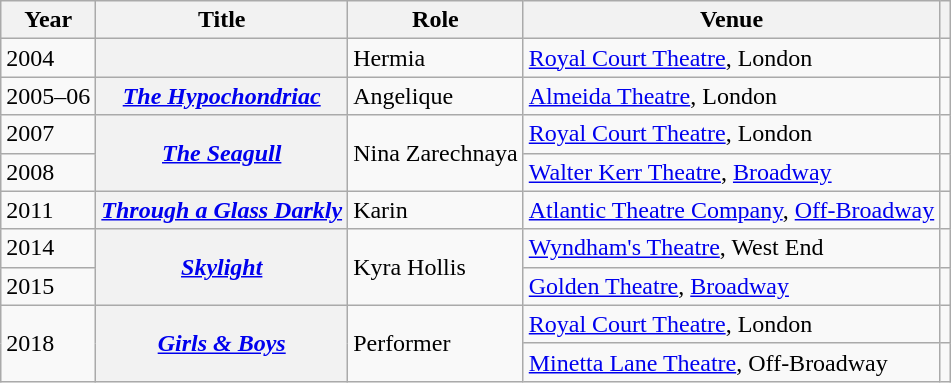<table class="wikitable plainrowheaders sortable">
<tr>
<th>Year</th>
<th>Title</th>
<th>Role</th>
<th class="unsortable">Venue</th>
<th scope="col" class="unsortable"></th>
</tr>
<tr>
<td>2004</td>
<th scope="row"><em></em></th>
<td>Hermia</td>
<td><a href='#'>Royal Court Theatre</a>, London</td>
<td align=center></td>
</tr>
<tr>
<td>2005–06</td>
<th scope="row"><em><a href='#'>The Hypochondriac</a></em></th>
<td>Angelique</td>
<td><a href='#'>Almeida Theatre</a>, London</td>
<td align=center></td>
</tr>
<tr>
<td>2007</td>
<th scope="row" rowspan="2"><em><a href='#'>The Seagull</a></em></th>
<td rowspan="2">Nina Zarechnaya</td>
<td><a href='#'>Royal Court Theatre</a>, London</td>
<td align=center></td>
</tr>
<tr>
<td>2008</td>
<td><a href='#'>Walter Kerr Theatre</a>, <a href='#'>Broadway</a></td>
<td align=center></td>
</tr>
<tr>
<td>2011</td>
<th scope="row"><em><a href='#'>Through a Glass Darkly</a></em></th>
<td>Karin</td>
<td><a href='#'>Atlantic Theatre Company</a>, <a href='#'>Off-Broadway</a></td>
<td align=center></td>
</tr>
<tr>
<td>2014</td>
<th scope="row" rowspan="2"><em><a href='#'>Skylight</a></em></th>
<td rowspan="2">Kyra Hollis</td>
<td><a href='#'>Wyndham's Theatre</a>, West End</td>
<td align=center></td>
</tr>
<tr>
<td>2015</td>
<td><a href='#'>Golden Theatre</a>, <a href='#'>Broadway</a></td>
<td align=center></td>
</tr>
<tr>
<td rowspan="2">2018</td>
<th scope="row" rowspan="2"><em><a href='#'>Girls & Boys</a></em></th>
<td rowspan="2">Performer</td>
<td><a href='#'>Royal Court Theatre</a>, London</td>
<td align=center></td>
</tr>
<tr>
<td><a href='#'>Minetta Lane Theatre</a>, Off-Broadway</td>
<td align=center></td>
</tr>
</table>
